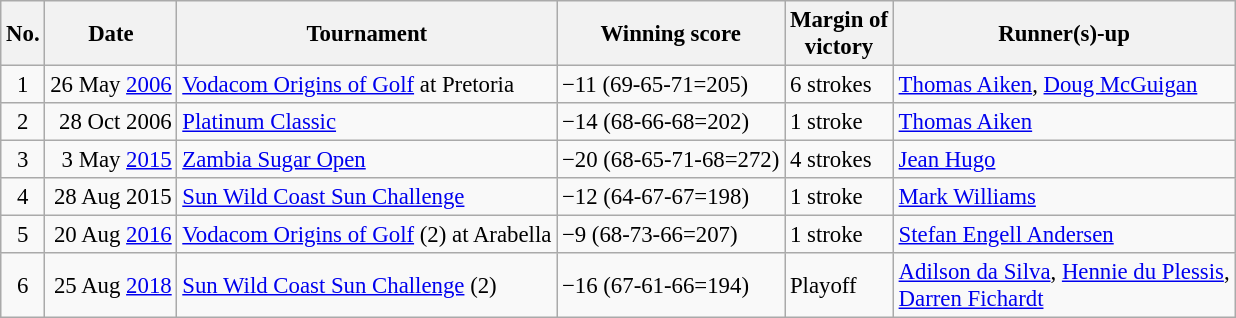<table class="wikitable" style="font-size:95%;">
<tr>
<th>No.</th>
<th>Date</th>
<th>Tournament</th>
<th>Winning score</th>
<th>Margin of<br>victory</th>
<th>Runner(s)-up</th>
</tr>
<tr>
<td align=center>1</td>
<td align=right>26 May <a href='#'>2006</a></td>
<td><a href='#'>Vodacom Origins of Golf</a> at Pretoria</td>
<td>−11 (69-65-71=205)</td>
<td>6 strokes</td>
<td> <a href='#'>Thomas Aiken</a>,  <a href='#'>Doug McGuigan</a></td>
</tr>
<tr>
<td align=center>2</td>
<td align=right>28 Oct 2006</td>
<td><a href='#'>Platinum Classic</a></td>
<td>−14 (68-66-68=202)</td>
<td>1 stroke</td>
<td> <a href='#'>Thomas Aiken</a></td>
</tr>
<tr>
<td align=center>3</td>
<td align=right>3 May <a href='#'>2015</a></td>
<td><a href='#'>Zambia Sugar Open</a></td>
<td>−20 (68-65-71-68=272)</td>
<td>4 strokes</td>
<td> <a href='#'>Jean Hugo</a></td>
</tr>
<tr>
<td align=center>4</td>
<td align=right>28 Aug 2015</td>
<td><a href='#'>Sun Wild Coast Sun Challenge</a></td>
<td>−12 (64-67-67=198)</td>
<td>1 stroke</td>
<td> <a href='#'>Mark Williams</a></td>
</tr>
<tr>
<td align=center>5</td>
<td align=right>20 Aug <a href='#'>2016</a></td>
<td><a href='#'>Vodacom Origins of Golf</a> (2) at Arabella</td>
<td>−9 (68-73-66=207)</td>
<td>1 stroke</td>
<td> <a href='#'>Stefan Engell Andersen</a></td>
</tr>
<tr>
<td align=center>6</td>
<td align=right>25 Aug <a href='#'>2018</a></td>
<td><a href='#'>Sun Wild Coast Sun Challenge</a> (2)</td>
<td>−16 (67-61-66=194)</td>
<td>Playoff</td>
<td> <a href='#'>Adilson da Silva</a>,  <a href='#'>Hennie du Plessis</a>,<br> <a href='#'>Darren Fichardt</a></td>
</tr>
</table>
